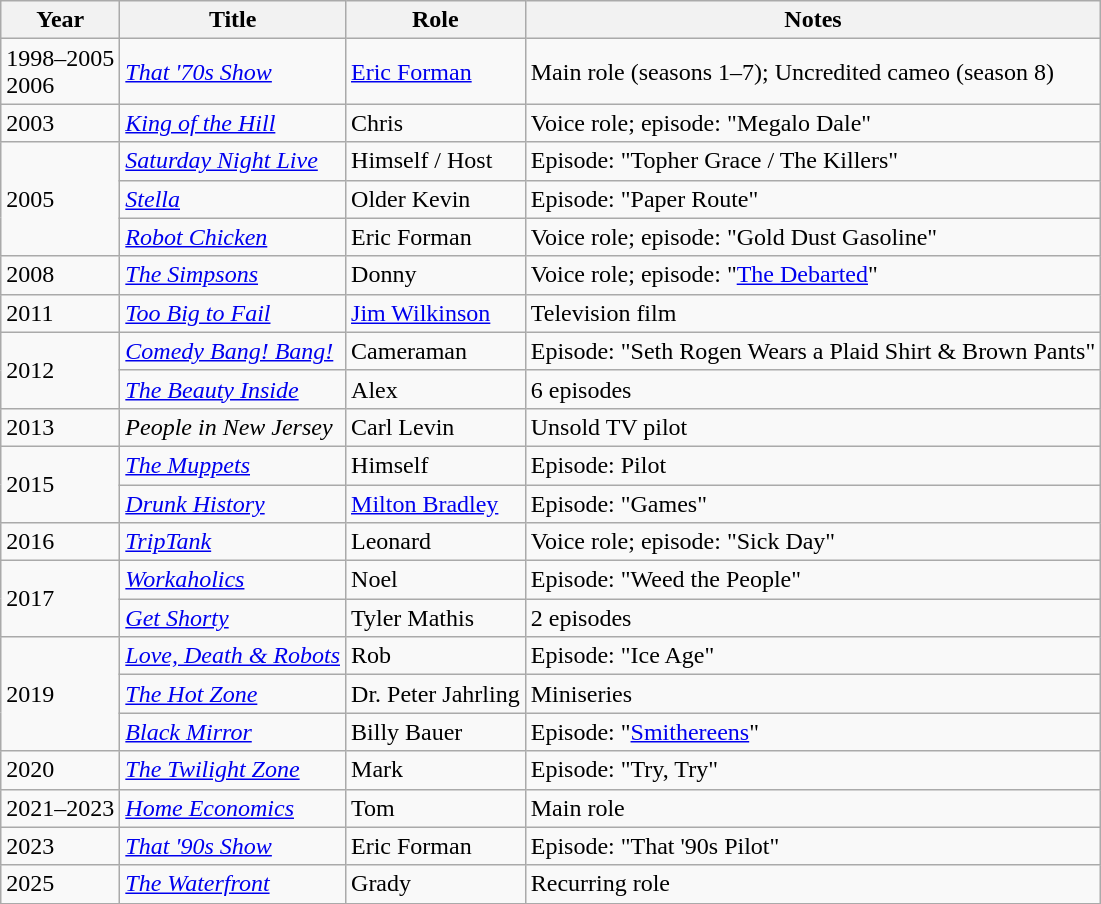<table class="wikitable sortable">
<tr>
<th>Year</th>
<th>Title</th>
<th>Role</th>
<th class="unsortable">Notes</th>
</tr>
<tr>
<td>1998–2005<br>2006</td>
<td><em><a href='#'>That '70s Show</a></em></td>
<td><a href='#'>Eric Forman</a></td>
<td>Main role (seasons 1–7); Uncredited cameo (season 8)</td>
</tr>
<tr>
<td>2003</td>
<td><em><a href='#'>King of the Hill</a></em></td>
<td>Chris</td>
<td>Voice role; episode: "Megalo Dale"</td>
</tr>
<tr>
<td rowspan="3">2005</td>
<td><em><a href='#'>Saturday Night Live</a></em></td>
<td>Himself / Host</td>
<td>Episode: "Topher Grace / The Killers"</td>
</tr>
<tr>
<td><em><a href='#'>Stella</a></em></td>
<td>Older Kevin</td>
<td>Episode: "Paper Route"</td>
</tr>
<tr>
<td><em><a href='#'>Robot Chicken</a></em></td>
<td>Eric Forman</td>
<td>Voice role; episode: "Gold Dust Gasoline"</td>
</tr>
<tr>
<td>2008</td>
<td><em><a href='#'>The Simpsons</a></em></td>
<td>Donny</td>
<td>Voice role; episode: "<a href='#'>The Debarted</a>"</td>
</tr>
<tr>
<td>2011</td>
<td><em><a href='#'>Too Big to Fail</a></em></td>
<td><a href='#'>Jim Wilkinson</a></td>
<td>Television film</td>
</tr>
<tr>
<td rowspan="2">2012</td>
<td><em><a href='#'>Comedy Bang! Bang!</a></em></td>
<td>Cameraman</td>
<td>Episode: "Seth Rogen Wears a Plaid Shirt & Brown Pants"</td>
</tr>
<tr>
<td><em><a href='#'>The Beauty Inside</a></em></td>
<td>Alex</td>
<td>6 episodes</td>
</tr>
<tr>
<td>2013</td>
<td><em>People in New Jersey</em></td>
<td>Carl Levin</td>
<td>Unsold TV pilot</td>
</tr>
<tr>
<td rowspan="2">2015</td>
<td><em><a href='#'>The Muppets</a></em></td>
<td>Himself</td>
<td>Episode: Pilot</td>
</tr>
<tr>
<td><em><a href='#'>Drunk History</a></em></td>
<td><a href='#'>Milton Bradley</a></td>
<td>Episode: "Games"</td>
</tr>
<tr>
<td>2016</td>
<td><em><a href='#'>TripTank</a></em></td>
<td>Leonard</td>
<td>Voice role; episode: "Sick Day"</td>
</tr>
<tr>
<td rowspan="2">2017</td>
<td><em><a href='#'>Workaholics</a></em></td>
<td>Noel</td>
<td>Episode: "Weed the People"</td>
</tr>
<tr>
<td><em><a href='#'>Get Shorty</a></em></td>
<td>Tyler Mathis</td>
<td>2 episodes</td>
</tr>
<tr>
<td rowspan="3">2019</td>
<td><em><a href='#'>Love, Death & Robots</a></em></td>
<td>Rob</td>
<td>Episode: "Ice Age"</td>
</tr>
<tr>
<td><em><a href='#'>The Hot Zone</a></em></td>
<td>Dr. Peter Jahrling</td>
<td>Miniseries</td>
</tr>
<tr>
<td><em><a href='#'>Black Mirror</a></em></td>
<td>Billy Bauer</td>
<td>Episode: "<a href='#'>Smithereens</a>"</td>
</tr>
<tr>
<td>2020</td>
<td><em><a href='#'>The Twilight Zone</a></em></td>
<td>Mark</td>
<td>Episode: "Try, Try"</td>
</tr>
<tr>
<td>2021–2023</td>
<td><em><a href='#'>Home Economics</a></em></td>
<td>Tom</td>
<td>Main role</td>
</tr>
<tr>
<td>2023</td>
<td><em><a href='#'>That '90s Show</a></em></td>
<td>Eric Forman</td>
<td>Episode: "That '90s Pilot"</td>
</tr>
<tr>
<td>2025</td>
<td><em><a href='#'>The Waterfront</a></em></td>
<td>Grady</td>
<td>Recurring role</td>
</tr>
<tr>
</tr>
</table>
